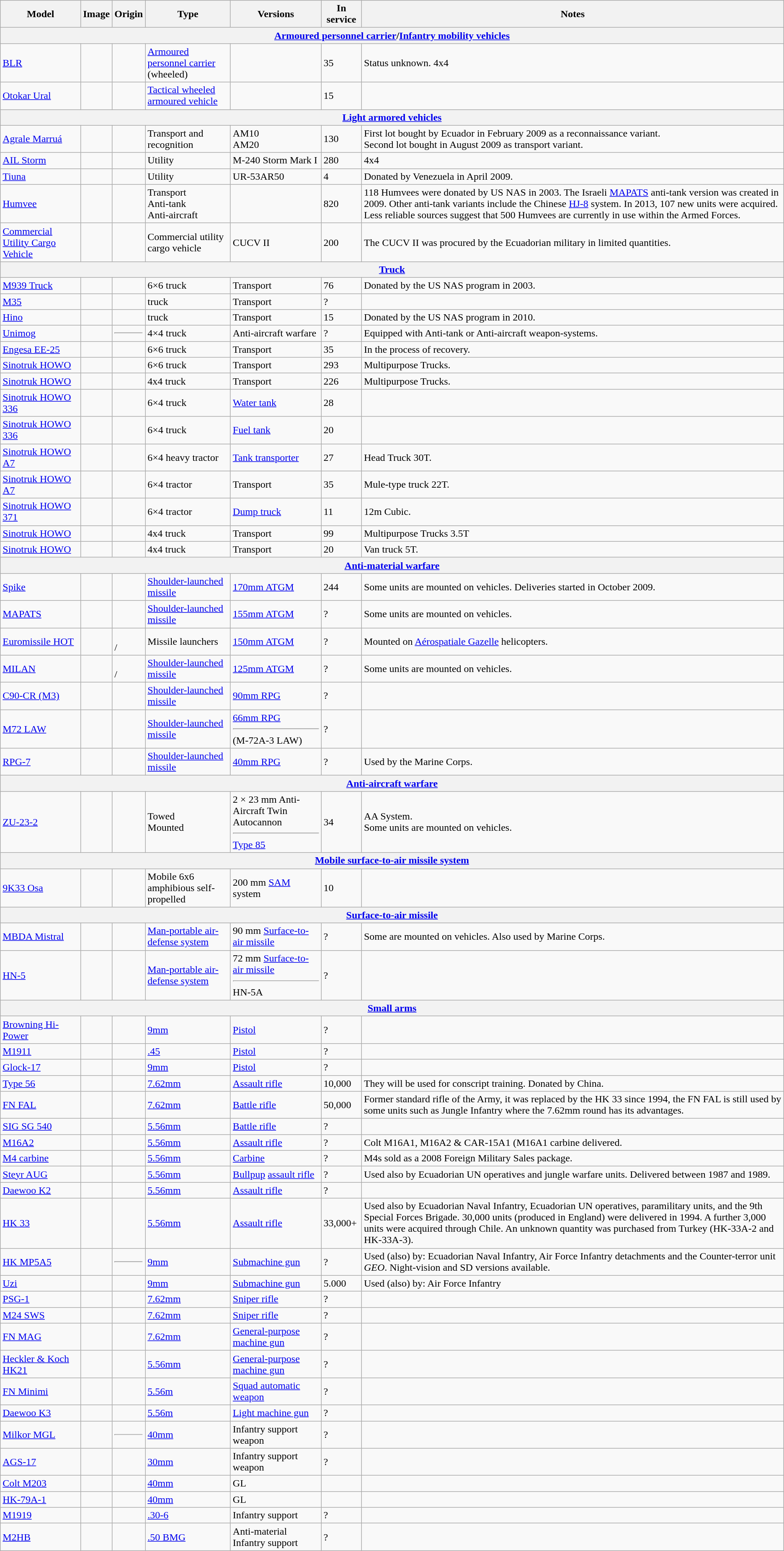<table class="wikitable">
<tr>
<th>Model</th>
<th>Image</th>
<th>Origin</th>
<th>Type</th>
<th>Versions</th>
<th>In service</th>
<th>Notes</th>
</tr>
<tr>
<th colspan="7"><a href='#'>Armoured personnel carrier</a>/<a href='#'>Infantry mobility vehicles</a></th>
</tr>
<tr>
<td><a href='#'>BLR</a></td>
<td></td>
<td></td>
<td><a href='#'>Armoured personnel carrier</a> (wheeled)</td>
<td></td>
<td>35</td>
<td>Status unknown. 4x4</td>
</tr>
<tr>
<td><a href='#'>Otokar Ural</a></td>
<td></td>
<td></td>
<td><a href='#'>Tactical wheeled armoured vehicle</a></td>
<td></td>
<td>15</td>
<td></td>
</tr>
<tr>
<th colspan="7"><a href='#'>Light armored vehicles</a></th>
</tr>
<tr>
<td><a href='#'>Agrale Marruá</a></td>
<td></td>
<td></td>
<td>Transport and recognition</td>
<td>AM10<br>AM20</td>
<td>130</td>
<td>First lot bought by Ecuador in February 2009 as a reconnaissance variant.<br> Second lot bought in August 2009 as transport variant.</td>
</tr>
<tr>
<td><a href='#'>AIL Storm</a></td>
<td></td>
<td></td>
<td>Utility</td>
<td>M-240 Storm Mark I</td>
<td>280</td>
<td>4x4</td>
</tr>
<tr>
<td><a href='#'>Tiuna</a></td>
<td></td>
<td></td>
<td>Utility</td>
<td>UR-53AR50</td>
<td>4</td>
<td>Donated by Venezuela in April 2009.</td>
</tr>
<tr>
<td><a href='#'>Humvee</a></td>
<td></td>
<td></td>
<td>Transport<br>Anti-tank<br>Anti-aircraft</td>
<td></td>
<td>820</td>
<td>118 Humvees were donated by US NAS in 2003. The Israeli <a href='#'>MAPATS</a> anti-tank version was created in 2009. Other anti-tank variants include the Chinese <a href='#'>HJ-8</a> system. In 2013, 107 new units were acquired. Less reliable sources suggest that 500 Humvees are currently in use within the Armed Forces.</td>
</tr>
<tr>
<td><a href='#'>Commercial Utility Cargo Vehicle</a></td>
<td></td>
<td></td>
<td>Commercial utility cargo vehicle</td>
<td>CUCV II</td>
<td>200</td>
<td>The CUCV II was procured by the Ecuadorian military in limited quantities.</td>
</tr>
<tr>
<th colspan="7"><a href='#'>Truck</a></th>
</tr>
<tr>
<td><a href='#'>M939 Truck</a></td>
<td></td>
<td></td>
<td>6×6 truck</td>
<td>Transport</td>
<td>76</td>
<td>Donated by the US NAS program in 2003.</td>
</tr>
<tr>
<td><a href='#'>M35</a></td>
<td></td>
<td></td>
<td>truck</td>
<td>Transport</td>
<td>?</td>
<td></td>
</tr>
<tr>
<td><a href='#'>Hino</a></td>
<td></td>
<td></td>
<td>truck</td>
<td>Transport</td>
<td>15</td>
<td>Donated by the US NAS program in 2010.</td>
</tr>
<tr>
<td><a href='#'>Unimog</a></td>
<td></td>
<td><hr></td>
<td>4×4 truck</td>
<td>Anti-aircraft warfare</td>
<td>?</td>
<td>Equipped with Anti-tank or Anti-aircraft weapon-systems.</td>
</tr>
<tr>
<td><a href='#'>Engesa EE-25</a></td>
<td></td>
<td></td>
<td>6×6 truck</td>
<td>Transport</td>
<td>35</td>
<td>In the process of recovery.</td>
</tr>
<tr>
<td><a href='#'>Sinotruk HOWO</a></td>
<td></td>
<td></td>
<td>6×6 truck</td>
<td>Transport</td>
<td>293</td>
<td>Multipurpose Trucks.</td>
</tr>
<tr>
<td><a href='#'>Sinotruk HOWO</a></td>
<td></td>
<td></td>
<td>4x4 truck</td>
<td>Transport</td>
<td>226</td>
<td>Multipurpose Trucks.</td>
</tr>
<tr>
<td><a href='#'>Sinotruk HOWO 336</a></td>
<td></td>
<td></td>
<td>6×4 truck</td>
<td><a href='#'>Water tank</a></td>
<td>28</td>
<td></td>
</tr>
<tr>
<td><a href='#'>Sinotruk HOWO 336</a></td>
<td></td>
<td></td>
<td>6×4 truck</td>
<td><a href='#'>Fuel tank</a></td>
<td>20</td>
<td></td>
</tr>
<tr>
<td><a href='#'>Sinotruk HOWO A7</a></td>
<td></td>
<td></td>
<td>6×4 heavy tractor</td>
<td><a href='#'>Tank transporter</a></td>
<td>27</td>
<td>Head Truck 30T.</td>
</tr>
<tr>
<td><a href='#'>Sinotruk HOWO A7</a></td>
<td></td>
<td></td>
<td>6×4 tractor</td>
<td>Transport</td>
<td>35</td>
<td>Mule-type truck 22T.</td>
</tr>
<tr>
<td><a href='#'>Sinotruk HOWO 371</a></td>
<td></td>
<td></td>
<td>6×4 tractor</td>
<td><a href='#'>Dump truck</a></td>
<td>11</td>
<td>12m Cubic.</td>
</tr>
<tr>
<td><a href='#'>Sinotruk HOWO</a></td>
<td></td>
<td></td>
<td>4x4 truck</td>
<td>Transport</td>
<td>99</td>
<td>Multipurpose Trucks 3.5T</td>
</tr>
<tr>
<td><a href='#'>Sinotruk HOWO</a></td>
<td></td>
<td></td>
<td>4x4 truck</td>
<td>Transport</td>
<td>20</td>
<td>Van truck 5T.</td>
</tr>
<tr>
<th colspan="7"><a href='#'>Anti-material warfare</a></th>
</tr>
<tr>
<td><a href='#'>Spike</a></td>
<td></td>
<td></td>
<td><a href='#'>Shoulder-launched missile</a></td>
<td><a href='#'>170mm ATGM</a></td>
<td>244</td>
<td>Some units are mounted on vehicles. Deliveries started in October 2009.</td>
</tr>
<tr>
<td><a href='#'>MAPATS</a></td>
<td></td>
<td></td>
<td><a href='#'>Shoulder-launched missile</a></td>
<td><a href='#'>155mm ATGM</a></td>
<td>?</td>
<td>Some units are mounted on vehicles.</td>
</tr>
<tr>
<td><a href='#'>Euromissile HOT</a></td>
<td></td>
<td><br> /<br> </td>
<td>Missile launchers</td>
<td><a href='#'>150mm ATGM</a></td>
<td>?</td>
<td>Mounted on <a href='#'>Aérospatiale Gazelle</a> helicopters.</td>
</tr>
<tr>
<td><a href='#'>MILAN</a></td>
<td></td>
<td><br> /<br> </td>
<td><a href='#'>Shoulder-launched missile</a></td>
<td><a href='#'>125mm ATGM</a></td>
<td>?</td>
<td>Some units are mounted on vehicles.</td>
</tr>
<tr>
<td><a href='#'>C90-CR (M3)</a></td>
<td></td>
<td></td>
<td><a href='#'>Shoulder-launched missile</a></td>
<td><a href='#'>90mm RPG</a></td>
<td>?</td>
<td></td>
</tr>
<tr>
<td><a href='#'>M72 LAW</a></td>
<td></td>
<td></td>
<td><a href='#'>Shoulder-launched missile</a></td>
<td><a href='#'>66mm RPG</a><hr>(M-72A-3 LAW)</td>
<td>?</td>
<td></td>
</tr>
<tr>
<td><a href='#'>RPG-7</a></td>
<td></td>
<td></td>
<td><a href='#'>Shoulder-launched missile</a></td>
<td><a href='#'>40mm RPG</a></td>
<td>?</td>
<td>Used by the Marine Corps.</td>
</tr>
<tr>
<th colspan="7"><a href='#'>Anti-aircraft warfare</a></th>
</tr>
<tr>
<td><a href='#'>ZU-23-2</a></td>
<td></td>
<td></td>
<td>Towed<br>Mounted</td>
<td>2 × 23 mm Anti-Aircraft Twin Autocannon<hr><a href='#'>Type 85</a></td>
<td>34</td>
<td>AA System.<br>Some units are mounted on vehicles.</td>
</tr>
<tr>
<th colspan="7"><a href='#'>Mobile surface-to-air missile system</a></th>
</tr>
<tr>
<td><a href='#'>9K33 Osa</a></td>
<td></td>
<td></td>
<td>Mobile 6x6 amphibious self-propelled</td>
<td>200 mm <a href='#'>SAM</a> system</td>
<td>10</td>
<td></td>
</tr>
<tr>
<th colspan="7"><a href='#'>Surface-to-air missile</a></th>
</tr>
<tr>
<td><a href='#'>MBDA Mistral</a></td>
<td></td>
<td></td>
<td><a href='#'>Man-portable air-defense system</a></td>
<td>90 mm <a href='#'>Surface-to-air missile</a></td>
<td>?</td>
<td>Some are mounted on vehicles. Also used by Marine Corps.</td>
</tr>
<tr>
<td><a href='#'>HN-5</a></td>
<td></td>
<td></td>
<td><a href='#'>Man-portable air-defense system</a></td>
<td>72 mm <a href='#'>Surface-to-air missile</a><hr>HN-5A</td>
<td>?</td>
<td></td>
</tr>
<tr>
<th colspan="7"><a href='#'>Small arms</a></th>
</tr>
<tr>
<td><a href='#'>Browning Hi-Power</a></td>
<td></td>
<td></td>
<td><a href='#'>9mm</a></td>
<td><a href='#'>Pistol</a></td>
<td>?</td>
<td></td>
</tr>
<tr>
<td><a href='#'>M1911</a></td>
<td></td>
<td></td>
<td><a href='#'>.45</a></td>
<td><a href='#'>Pistol</a></td>
<td>?</td>
<td></td>
</tr>
<tr>
<td><a href='#'>Glock-17</a></td>
<td></td>
<td></td>
<td><a href='#'>9mm</a></td>
<td><a href='#'>Pistol</a></td>
<td>?</td>
<td></td>
</tr>
<tr>
<td><a href='#'>Type 56</a></td>
<td></td>
<td></td>
<td><a href='#'>7.62mm</a></td>
<td><a href='#'>Assault rifle</a></td>
<td>10,000</td>
<td>They will be used for conscript training. Donated by China.</td>
</tr>
<tr>
<td><a href='#'>FN FAL</a></td>
<td></td>
<td></td>
<td><a href='#'>7.62mm</a></td>
<td><a href='#'>Battle rifle</a></td>
<td>50,000</td>
<td>Former standard rifle of the Army, it was replaced by the HK 33 since 1994, the FN FAL is still used by some units such as Jungle Infantry where the 7.62mm round has its advantages.</td>
</tr>
<tr>
<td><a href='#'>SIG SG 540</a></td>
<td></td>
<td></td>
<td><a href='#'>5.56mm</a></td>
<td><a href='#'>Battle rifle</a></td>
<td>?</td>
<td></td>
</tr>
<tr>
<td><a href='#'>M16A2</a></td>
<td></td>
<td></td>
<td><a href='#'>5.56mm</a></td>
<td><a href='#'>Assault rifle</a></td>
<td>?</td>
<td>Colt M16A1, M16A2 & CAR-15A1 (M16A1 carbine delivered.</td>
</tr>
<tr>
<td><a href='#'>M4 carbine</a></td>
<td></td>
<td></td>
<td><a href='#'>5.56mm</a></td>
<td><a href='#'>Carbine</a></td>
<td>?</td>
<td>M4s sold as a 2008 Foreign Military Sales package.</td>
</tr>
<tr>
<td><a href='#'>Steyr AUG</a></td>
<td></td>
<td></td>
<td><a href='#'>5.56mm</a></td>
<td><a href='#'>Bullpup</a> <a href='#'>assault rifle</a></td>
<td>?</td>
<td>Used also by Ecuadorian UN operatives and jungle warfare units. Delivered between 1987 and 1989.</td>
</tr>
<tr>
<td><a href='#'>Daewoo K2</a></td>
<td></td>
<td></td>
<td><a href='#'>5.56mm</a></td>
<td><a href='#'>Assault rifle</a></td>
<td>?</td>
<td></td>
</tr>
<tr>
<td><a href='#'>HK 33</a></td>
<td></td>
<td></td>
<td><a href='#'>5.56mm</a></td>
<td><a href='#'>Assault rifle</a></td>
<td>33,000+</td>
<td>Used also by Ecuadorian Naval Infantry, Ecuadorian UN operatives, paramilitary units, and the 9th Special Forces Brigade. 30,000 units (produced in England) were delivered in 1994. A further 3,000 units were acquired through Chile. An unknown quantity was purchased from Turkey (HK-33A-2 and HK-33A-3).</td>
</tr>
<tr>
<td><a href='#'>HK MP5A5</a></td>
<td></td>
<td><hr></td>
<td><a href='#'>9mm</a></td>
<td><a href='#'>Submachine gun</a></td>
<td>?</td>
<td>Used (also) by: Ecuadorian Naval Infantry, Air Force Infantry detachments and the Counter-terror unit <em>GEO</em>. Night-vision and SD versions available.</td>
</tr>
<tr>
<td><a href='#'>Uzi</a></td>
<td></td>
<td></td>
<td><a href='#'>9mm</a></td>
<td><a href='#'>Submachine gun</a></td>
<td>5.000</td>
<td>Used (also) by: Air Force Infantry</td>
</tr>
<tr>
<td><a href='#'>PSG-1</a></td>
<td></td>
<td></td>
<td><a href='#'>7.62mm</a></td>
<td><a href='#'>Sniper rifle</a></td>
<td>?</td>
<td></td>
</tr>
<tr>
<td><a href='#'>M24 SWS</a></td>
<td></td>
<td></td>
<td><a href='#'>7.62mm</a></td>
<td><a href='#'>Sniper rifle</a></td>
<td>?</td>
<td></td>
</tr>
<tr>
<td><a href='#'>FN MAG</a></td>
<td></td>
<td></td>
<td><a href='#'>7.62mm</a></td>
<td><a href='#'>General-purpose machine gun</a></td>
<td>?</td>
<td></td>
</tr>
<tr>
<td><a href='#'>Heckler & Koch HK21</a></td>
<td></td>
<td></td>
<td><a href='#'>5.56mm</a></td>
<td><a href='#'>General-purpose machine gun</a></td>
<td>?</td>
<td></td>
</tr>
<tr>
<td><a href='#'>FN Minimi</a></td>
<td></td>
<td></td>
<td><a href='#'>5.56m</a></td>
<td><a href='#'>Squad automatic weapon</a></td>
<td>?</td>
<td></td>
</tr>
<tr>
<td><a href='#'>Daewoo K3</a></td>
<td></td>
<td></td>
<td><a href='#'>5.56m</a></td>
<td><a href='#'>Light machine gun</a></td>
<td>?</td>
<td></td>
</tr>
<tr>
<td><a href='#'>Milkor MGL</a></td>
<td></td>
<td><hr></td>
<td><a href='#'>40mm</a></td>
<td>Infantry support weapon</td>
<td>?</td>
<td></td>
</tr>
<tr>
<td><a href='#'>AGS-17</a></td>
<td></td>
<td></td>
<td><a href='#'>30mm</a></td>
<td>Infantry support weapon</td>
<td>?</td>
<td></td>
</tr>
<tr>
<td><a href='#'>Colt M203</a></td>
<td></td>
<td></td>
<td><a href='#'>40mm</a></td>
<td>GL</td>
<td></td>
<td></td>
</tr>
<tr>
<td><a href='#'>HK-79A-1</a></td>
<td></td>
<td></td>
<td><a href='#'>40mm</a></td>
<td>GL</td>
<td></td>
<td></td>
</tr>
<tr>
<td><a href='#'>M1919</a></td>
<td></td>
<td></td>
<td><a href='#'>.30-6</a></td>
<td>Infantry support</td>
<td>?</td>
<td></td>
</tr>
<tr>
<td><a href='#'>M2HB</a></td>
<td></td>
<td></td>
<td><a href='#'>.50 BMG</a></td>
<td>Anti-material<br>Infantry support</td>
<td>?</td>
<td></td>
</tr>
</table>
